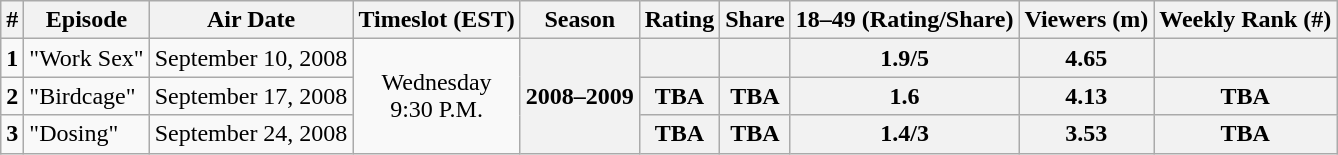<table class="wikitable sortable">
<tr>
<th>#</th>
<th>Episode</th>
<th>Air Date</th>
<th>Timeslot (EST)</th>
<th>Season</th>
<th>Rating</th>
<th>Share</th>
<th>18–49 (Rating/Share)</th>
<th>Viewers (m)</th>
<th>Weekly Rank (#)</th>
</tr>
<tr>
<td style="text-align:center"><strong>1</strong></td>
<td>"Work Sex"</td>
<td>September 10, 2008</td>
<td style="text-align:center" rowspan=3>Wednesday<br>9:30 P.M.</td>
<th style="text-align:center" rowspan=3>2008–2009</th>
<th style="text-align:center"></th>
<th style="text-align:center"></th>
<th style="text-align:center">1.9/5</th>
<th style="text-align:center">4.65</th>
<th style="text-align:center"></th>
</tr>
<tr>
<td style="text-align:center"><strong>2</strong></td>
<td>"Birdcage"</td>
<td>September 17, 2008</td>
<th style="text-align:center">TBA</th>
<th style="text-align:center">TBA</th>
<th style="text-align:center">1.6</th>
<th style="text-align:center">4.13</th>
<th style="text-align:center">TBA</th>
</tr>
<tr>
<td style="text-align:center"><strong>3</strong></td>
<td>"Dosing"</td>
<td>September 24, 2008</td>
<th style="text-align:center">TBA</th>
<th style="text-align:center">TBA</th>
<th style="text-align:center">1.4/3</th>
<th style="text-align:center">3.53</th>
<th style="text-align:center">TBA</th>
</tr>
</table>
